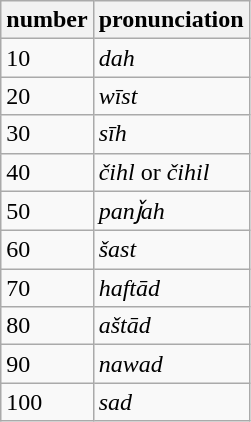<table class="wikitable">
<tr>
<th>number</th>
<th>pronunciation</th>
</tr>
<tr>
<td>10</td>
<td><em>dah</em></td>
</tr>
<tr>
<td>20</td>
<td><em>wīst</em></td>
</tr>
<tr>
<td>30</td>
<td><em>sīh</em></td>
</tr>
<tr>
<td>40</td>
<td><em>čihl</em> or <em>čihil</em></td>
</tr>
<tr>
<td>50</td>
<td><em>panǰah</em></td>
</tr>
<tr>
<td>60</td>
<td><em>šast</em></td>
</tr>
<tr>
<td>70</td>
<td><em>haftād</em></td>
</tr>
<tr>
<td>80</td>
<td><em>aštād</em></td>
</tr>
<tr>
<td>90</td>
<td><em>nawad</em></td>
</tr>
<tr>
<td>100</td>
<td><em>sad</em></td>
</tr>
</table>
